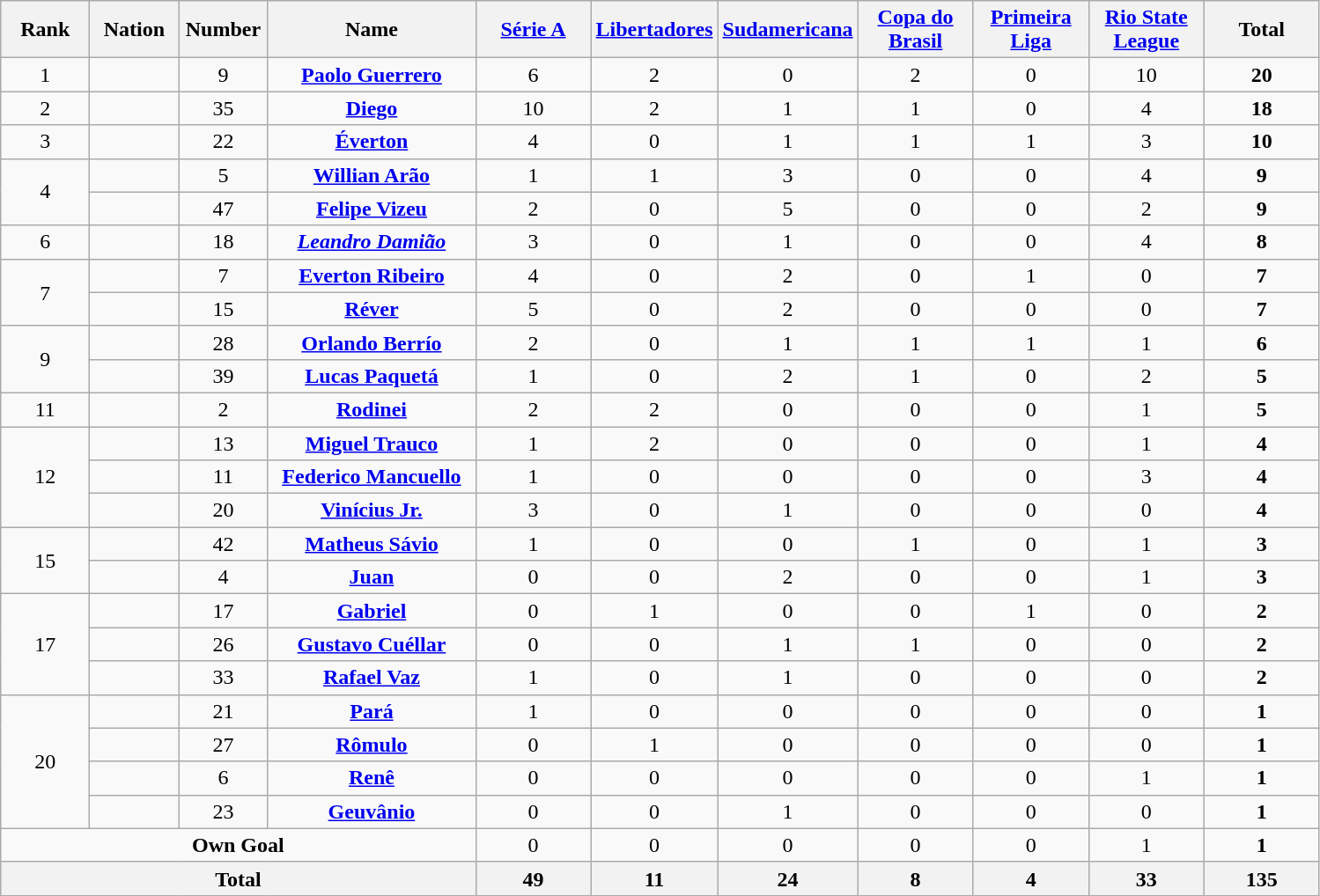<table class="wikitable plainrowheaders sortable" style="text-align:center">
<tr>
<th scope="col" ! style="width:60px;">Rank</th>
<th scope="col" ! style="width:60px;">Nation</th>
<th scope="col" ! style="width:60px;">Number</th>
<th scope="col" ! style="width:150px;">Name</th>
<th scope="col" ! style="width:80px;"><a href='#'>Série A</a></th>
<th scope="col" ! style="width:80px;"><a href='#'>Libertadores</a></th>
<th scope="col" ! style="width:80px;"><a href='#'>Sudamericana</a></th>
<th scope="col" ! style="width:80px;"><a href='#'>Copa do Brasil</a></th>
<th scope="col" ! style="width:80px;"><a href='#'>Primeira Liga</a></th>
<th scope="col" ! style="width:80px;"><a href='#'>Rio State League</a></th>
<th scope="col" ! style="width:80px;">Total</th>
</tr>
<tr>
<td>1</td>
<td></td>
<td>9</td>
<td><strong><a href='#'>Paolo Guerrero</a></strong></td>
<td>6</td>
<td>2</td>
<td>0</td>
<td>2</td>
<td>0</td>
<td>10</td>
<td><strong>20</strong></td>
</tr>
<tr>
<td>2</td>
<td></td>
<td>35</td>
<td><strong><a href='#'>Diego</a></strong></td>
<td>10</td>
<td>2</td>
<td>1</td>
<td>1</td>
<td>0</td>
<td>4</td>
<td><strong>18</strong></td>
</tr>
<tr>
<td>3</td>
<td></td>
<td>22</td>
<td><strong><a href='#'>Éverton</a></strong></td>
<td>4</td>
<td>0</td>
<td>1</td>
<td>1</td>
<td>1</td>
<td>3</td>
<td><strong>10</strong></td>
</tr>
<tr>
<td rowspan="2">4</td>
<td></td>
<td>5</td>
<td><strong><a href='#'>Willian Arão</a></strong></td>
<td>1</td>
<td>1</td>
<td>3</td>
<td>0</td>
<td>0</td>
<td>4</td>
<td><strong>9</strong></td>
</tr>
<tr>
<td></td>
<td>47</td>
<td><strong><a href='#'>Felipe Vizeu</a></strong></td>
<td>2</td>
<td>0</td>
<td>5</td>
<td>0</td>
<td>0</td>
<td>2</td>
<td><strong>9</strong></td>
</tr>
<tr>
<td rowspan="1">6</td>
<td></td>
<td>18</td>
<td><strong><em><a href='#'>Leandro Damião</a></em></strong></td>
<td>3</td>
<td>0</td>
<td>1</td>
<td>0</td>
<td>0</td>
<td>4</td>
<td><strong>8</strong></td>
</tr>
<tr>
<td rowspan="2">7</td>
<td></td>
<td>7</td>
<td><strong><a href='#'>Everton Ribeiro</a></strong></td>
<td>4</td>
<td>0</td>
<td>2</td>
<td>0</td>
<td>1</td>
<td>0</td>
<td><strong>7</strong></td>
</tr>
<tr>
<td></td>
<td>15</td>
<td><strong><a href='#'>Réver</a></strong></td>
<td>5</td>
<td>0</td>
<td>2</td>
<td>0</td>
<td>0</td>
<td>0</td>
<td><strong>7</strong></td>
</tr>
<tr>
<td rowspan="2">9</td>
<td></td>
<td>28</td>
<td><strong><a href='#'>Orlando Berrío</a></strong></td>
<td>2</td>
<td>0</td>
<td>1</td>
<td>1</td>
<td>1</td>
<td>1</td>
<td><strong>6</strong></td>
</tr>
<tr>
<td></td>
<td>39</td>
<td><strong><a href='#'>Lucas Paquetá</a></strong></td>
<td>1</td>
<td>0</td>
<td>2</td>
<td>1</td>
<td>0</td>
<td>2</td>
<td><strong>5</strong></td>
</tr>
<tr>
<td rowspan="1">11</td>
<td></td>
<td>2</td>
<td><strong><a href='#'>Rodinei</a></strong></td>
<td>2</td>
<td>2</td>
<td>0</td>
<td>0</td>
<td>0</td>
<td>1</td>
<td><strong>5</strong></td>
</tr>
<tr>
<td rowspan="3">12</td>
<td></td>
<td>13</td>
<td><strong><a href='#'>Miguel Trauco</a></strong></td>
<td>1</td>
<td>2</td>
<td>0</td>
<td>0</td>
<td>0</td>
<td>1</td>
<td><strong>4</strong></td>
</tr>
<tr>
<td></td>
<td>11</td>
<td><strong><a href='#'>Federico Mancuello</a></strong></td>
<td>1</td>
<td>0</td>
<td>0</td>
<td>0</td>
<td>0</td>
<td>3</td>
<td><strong>4</strong></td>
</tr>
<tr>
<td></td>
<td>20</td>
<td><strong><a href='#'>Vinícius Jr.</a></strong></td>
<td>3</td>
<td>0</td>
<td>1</td>
<td>0</td>
<td>0</td>
<td>0</td>
<td><strong>4</strong></td>
</tr>
<tr>
<td rowspan="2">15</td>
<td></td>
<td>42</td>
<td><strong><a href='#'>Matheus Sávio</a></strong></td>
<td>1</td>
<td>0</td>
<td>0</td>
<td>1</td>
<td>0</td>
<td>1</td>
<td><strong>3</strong></td>
</tr>
<tr>
<td></td>
<td>4</td>
<td><strong><a href='#'>Juan</a></strong></td>
<td>0</td>
<td>0</td>
<td>2</td>
<td>0</td>
<td>0</td>
<td>1</td>
<td><strong>3</strong></td>
</tr>
<tr>
<td rowspan=3>17</td>
<td></td>
<td>17</td>
<td><strong><a href='#'>Gabriel</a></strong></td>
<td>0</td>
<td>1</td>
<td>0</td>
<td>0</td>
<td>1</td>
<td>0</td>
<td><strong>2</strong></td>
</tr>
<tr>
<td></td>
<td>26</td>
<td><strong><a href='#'>Gustavo Cuéllar</a></strong></td>
<td>0</td>
<td>0</td>
<td>1</td>
<td>1</td>
<td>0</td>
<td>0</td>
<td><strong>2</strong></td>
</tr>
<tr>
<td></td>
<td>33</td>
<td><strong><a href='#'>Rafael Vaz</a></strong></td>
<td>1</td>
<td>0</td>
<td>1</td>
<td>0</td>
<td>0</td>
<td>0</td>
<td><strong>2</strong></td>
</tr>
<tr>
<td rowspan=4>20</td>
<td></td>
<td>21</td>
<td><strong><a href='#'>Pará</a></strong></td>
<td>1</td>
<td>0</td>
<td>0</td>
<td>0</td>
<td>0</td>
<td>0</td>
<td><strong>1</strong></td>
</tr>
<tr>
<td></td>
<td>27</td>
<td><strong><a href='#'>Rômulo</a></strong></td>
<td>0</td>
<td>1</td>
<td>0</td>
<td>0</td>
<td>0</td>
<td>0</td>
<td><strong>1</strong></td>
</tr>
<tr>
<td></td>
<td>6</td>
<td><strong><a href='#'>Renê</a></strong></td>
<td>0</td>
<td>0</td>
<td>0</td>
<td>0</td>
<td>0</td>
<td>1</td>
<td><strong>1</strong></td>
</tr>
<tr>
<td></td>
<td>23</td>
<td><strong><a href='#'>Geuvânio</a></strong></td>
<td>0</td>
<td>0</td>
<td>1</td>
<td>0</td>
<td>0</td>
<td>0</td>
<td><strong>1</strong></td>
</tr>
<tr>
<td colspan=4><strong>Own Goal</strong></td>
<td>0</td>
<td>0</td>
<td>0</td>
<td>0</td>
<td>0</td>
<td>1</td>
<td><strong>1</strong></td>
</tr>
<tr>
<th colspan=4>Total</th>
<th>49</th>
<th>11</th>
<th>24</th>
<th>8</th>
<th>4</th>
<th>33</th>
<th>135</th>
</tr>
</table>
